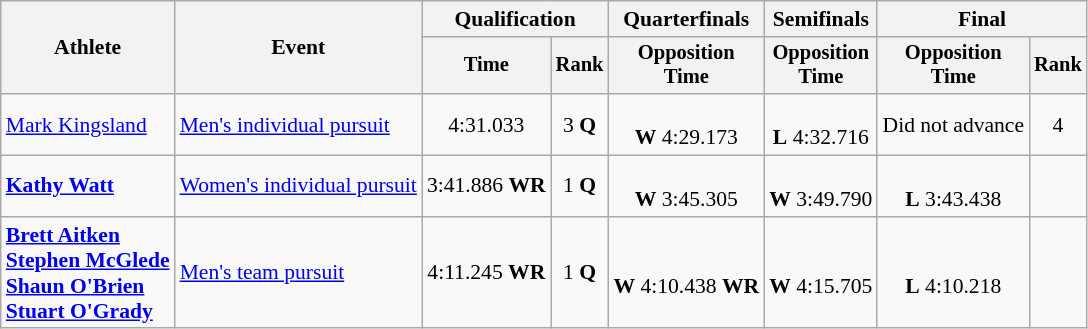<table class="wikitable" style="font-size:90%">
<tr>
<th rowspan=2>Athlete</th>
<th rowspan=2>Event</th>
<th colspan=2>Qualification</th>
<th>Quarterfinals</th>
<th>Semifinals</th>
<th colspan=2>Final</th>
</tr>
<tr style="font-size:95%">
<th>Time</th>
<th>Rank</th>
<th>Opposition<br>Time</th>
<th>Opposition<br>Time</th>
<th>Opposition<br>Time</th>
<th>Rank</th>
</tr>
<tr align=center>
<td align=left><a href='#'>Mark Kingsland</a></td>
<td align=left><a href='#'>Men's individual pursuit</a></td>
<td>4:31.033</td>
<td>3 <strong>Q</strong></td>
<td><br><strong>W</strong> 4:29.173</td>
<td><br><strong>L</strong> 4:32.716</td>
<td>Did not advance</td>
<td>4</td>
</tr>
<tr align=center>
<td align=left><strong><a href='#'>Kathy Watt</a></strong></td>
<td align=left><a href='#'>Women's individual pursuit</a></td>
<td>3:41.886 <strong>WR</strong></td>
<td>1 <strong>Q</strong></td>
<td><br><strong>W</strong> 3:45.305</td>
<td><br><strong>W</strong> 3:49.790</td>
<td><br><strong>L</strong> 3:43.438</td>
<td></td>
</tr>
<tr align=center>
<td align=left><strong><a href='#'>Brett Aitken</a><br><a href='#'>Stephen McGlede</a><br><a href='#'>Shaun O'Brien</a><br><a href='#'>Stuart O'Grady</a></strong></td>
<td align=left><a href='#'>Men's team pursuit</a></td>
<td>4:11.245 <strong>WR</strong></td>
<td>1 <strong>Q</strong></td>
<td><br><strong>W</strong> 4:10.438 <strong>WR</strong></td>
<td><br><strong>W</strong> 4:15.705</td>
<td><br><strong>L</strong> 4:10.218</td>
<td></td>
</tr>
</table>
